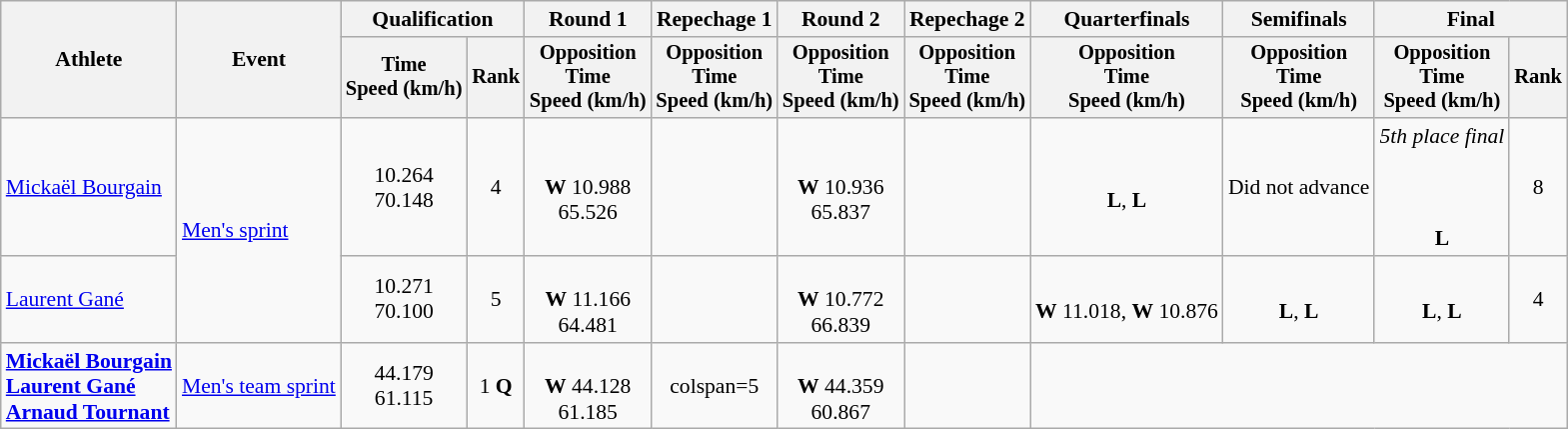<table class="wikitable" style="font-size:90%">
<tr>
<th rowspan="2">Athlete</th>
<th rowspan="2">Event</th>
<th colspan=2>Qualification</th>
<th>Round 1</th>
<th>Repechage 1</th>
<th>Round 2</th>
<th>Repechage 2</th>
<th>Quarterfinals</th>
<th>Semifinals</th>
<th colspan=2>Final</th>
</tr>
<tr style="font-size:95%">
<th>Time<br>Speed (km/h)</th>
<th>Rank</th>
<th>Opposition<br>Time<br>Speed (km/h)</th>
<th>Opposition<br>Time<br>Speed (km/h)</th>
<th>Opposition<br>Time<br>Speed (km/h)</th>
<th>Opposition<br>Time<br>Speed (km/h)</th>
<th>Opposition<br>Time<br>Speed (km/h)</th>
<th>Opposition<br>Time<br>Speed (km/h)</th>
<th>Opposition<br>Time<br>Speed (km/h)</th>
<th>Rank</th>
</tr>
<tr align=center>
<td align=left><a href='#'>Mickaël Bourgain</a></td>
<td align=left rowspan=2><a href='#'>Men's sprint</a></td>
<td>10.264<br>70.148</td>
<td>4</td>
<td><br><strong>W</strong> 10.988<br>65.526</td>
<td></td>
<td><br><strong>W</strong> 10.936<br>65.837</td>
<td></td>
<td><br><strong>L</strong>, <strong>L</strong></td>
<td>Did not advance</td>
<td><em>5th place final</em><br><br><br><br><strong>L</strong></td>
<td>8</td>
</tr>
<tr align=center>
<td align=left><a href='#'>Laurent Gané</a></td>
<td>10.271<br>70.100</td>
<td>5</td>
<td><br><strong>W</strong> 11.166<br>64.481</td>
<td></td>
<td><br><strong>W</strong> 10.772<br>66.839</td>
<td></td>
<td><br><strong>W</strong> 11.018, <strong>W</strong> 10.876</td>
<td><br><strong>L</strong>, <strong>L</strong></td>
<td><br><strong>L</strong>, <strong>L</strong></td>
<td>4</td>
</tr>
<tr align=center>
<td align=left><strong><a href='#'>Mickaël Bourgain</a><br><a href='#'>Laurent Gané</a><br><a href='#'>Arnaud Tournant</a></strong></td>
<td align=left><a href='#'>Men's team sprint</a></td>
<td>44.179<br>61.115</td>
<td>1 <strong>Q</strong></td>
<td><br><strong>W</strong> 44.128<br>61.185</td>
<td>colspan=5 </td>
<td><br><strong>W</strong> 44.359<br>60.867</td>
<td></td>
</tr>
</table>
